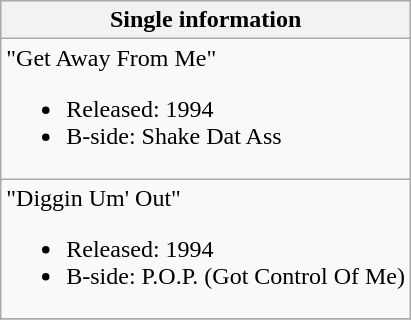<table class="wikitable">
<tr>
<th>Single information</th>
</tr>
<tr>
<td align="left">"Get Away From Me"<br><ul><li>Released: 1994</li><li>B-side: Shake Dat Ass</li></ul></td>
</tr>
<tr>
<td align="left">"Diggin Um' Out"<br><ul><li>Released: 1994</li><li>B-side: P.O.P. (Got Control Of Me)</li></ul></td>
</tr>
<tr>
</tr>
</table>
